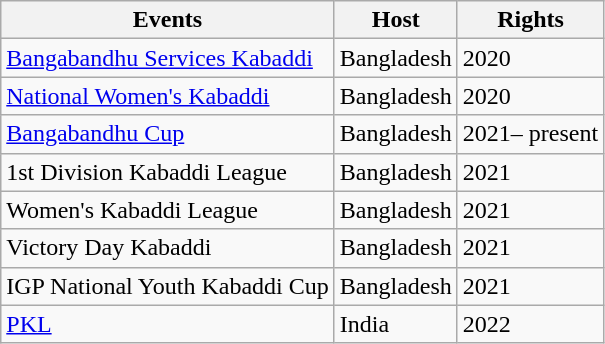<table class="wikitable">
<tr>
<th>Events</th>
<th>Host</th>
<th>Rights</th>
</tr>
<tr>
<td><a href='#'>Bangabandhu Services Kabaddi</a></td>
<td>Bangladesh</td>
<td>2020</td>
</tr>
<tr>
<td><a href='#'>National Women's Kabaddi</a></td>
<td>Bangladesh</td>
<td>2020</td>
</tr>
<tr>
<td><a href='#'>Bangabandhu Cup</a></td>
<td>Bangladesh</td>
<td>2021– present</td>
</tr>
<tr>
<td>1st Division Kabaddi League</td>
<td>Bangladesh</td>
<td>2021</td>
</tr>
<tr>
<td>Women's Kabaddi League</td>
<td>Bangladesh</td>
<td>2021</td>
</tr>
<tr>
<td>Victory Day Kabaddi</td>
<td>Bangladesh</td>
<td>2021</td>
</tr>
<tr>
<td>IGP National Youth Kabaddi Cup</td>
<td>Bangladesh</td>
<td>2021</td>
</tr>
<tr>
<td><a href='#'>PKL</a></td>
<td>India</td>
<td>2022</td>
</tr>
</table>
